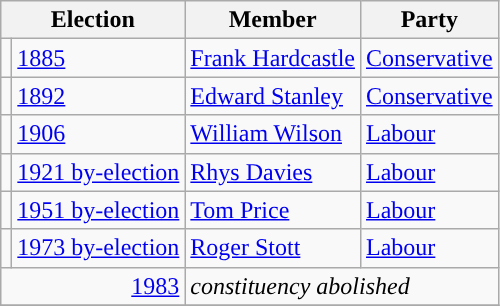<table class="wikitable">
<tr>
<th colspan="2">Election</th>
<th>Member</th>
<th>Party</th>
</tr>
<tr>
<td style="color:inherit;background-color: "></td>
<td><a href='#'>1885</a></td>
<td><a href='#'>Frank Hardcastle</a></td>
<td><a href='#'>Conservative</a></td>
</tr>
<tr>
<td style="color:inherit;background-color: "></td>
<td><a href='#'>1892</a></td>
<td><a href='#'>Edward Stanley</a></td>
<td><a href='#'>Conservative</a></td>
</tr>
<tr>
<td style="color:inherit;background-color: "></td>
<td><a href='#'>1906</a></td>
<td><a href='#'>William Wilson</a></td>
<td><a href='#'>Labour</a></td>
</tr>
<tr>
<td style="color:inherit;background-color: "></td>
<td><a href='#'>1921 by-election</a></td>
<td><a href='#'>Rhys Davies</a></td>
<td><a href='#'>Labour</a></td>
</tr>
<tr>
<td style="color:inherit;background-color: "></td>
<td><a href='#'>1951 by-election</a></td>
<td><a href='#'>Tom Price</a></td>
<td><a href='#'>Labour</a></td>
</tr>
<tr>
<td style="color:inherit;background-color: "></td>
<td><a href='#'>1973 by-election</a></td>
<td><a href='#'>Roger Stott</a></td>
<td><a href='#'>Labour</a></td>
</tr>
<tr>
<td colspan=2 align="right"><a href='#'>1983</a></td>
<td colspan="2"><em>constituency abolished</em></td>
</tr>
<tr>
</tr>
</table>
